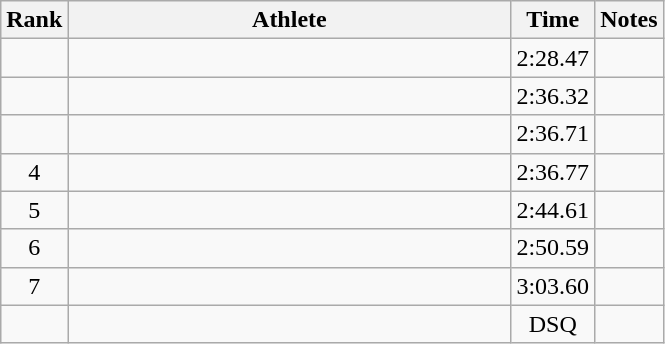<table class="wikitable" style="text-align:center">
<tr>
<th>Rank</th>
<th Style="width:18em">Athlete</th>
<th>Time</th>
<th>Notes</th>
</tr>
<tr>
<td></td>
<td style="text-align:left"></td>
<td>2:28.47</td>
<td></td>
</tr>
<tr>
<td></td>
<td style="text-align:left"></td>
<td>2:36.32</td>
<td></td>
</tr>
<tr>
<td></td>
<td style="text-align:left"></td>
<td>2:36.71</td>
<td></td>
</tr>
<tr>
<td>4</td>
<td style="text-align:left"></td>
<td>2:36.77</td>
<td></td>
</tr>
<tr>
<td>5</td>
<td style="text-align:left"></td>
<td>2:44.61</td>
<td></td>
</tr>
<tr>
<td>6</td>
<td style="text-align:left"></td>
<td>2:50.59</td>
<td></td>
</tr>
<tr>
<td>7</td>
<td style="text-align:left"></td>
<td>3:03.60</td>
<td></td>
</tr>
<tr>
<td></td>
<td style="text-align:left"></td>
<td>DSQ</td>
<td></td>
</tr>
</table>
